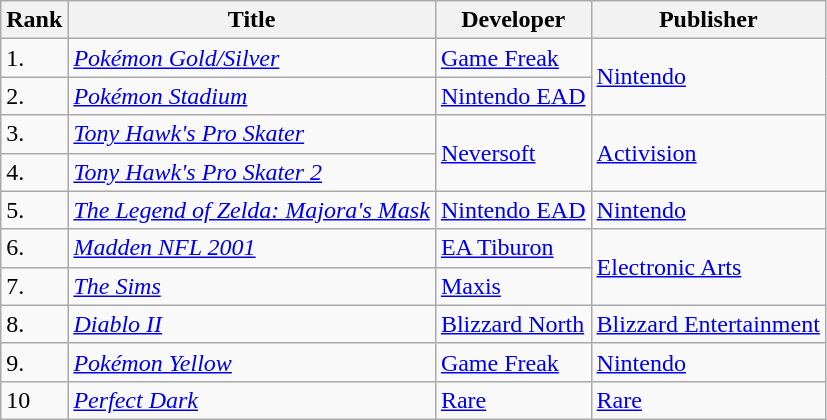<table class="wikitable">
<tr>
<th>Rank</th>
<th>Title</th>
<th>Developer</th>
<th>Publisher</th>
</tr>
<tr>
<td>1.</td>
<td><em><a href='#'>Pokémon Gold/Silver</a></em></td>
<td><a href='#'>Game Freak</a></td>
<td rowspan="2"><a href='#'>Nintendo</a></td>
</tr>
<tr>
<td>2.</td>
<td><em><a href='#'>Pokémon Stadium</a></em></td>
<td><a href='#'>Nintendo EAD</a></td>
</tr>
<tr>
<td>3.</td>
<td><em><a href='#'>Tony Hawk's Pro Skater</a></em></td>
<td rowspan="2"><a href='#'>Neversoft</a></td>
<td rowspan="2"><a href='#'>Activision</a></td>
</tr>
<tr>
<td>4.</td>
<td><em><a href='#'>Tony Hawk's Pro Skater 2</a></em></td>
</tr>
<tr>
<td>5.</td>
<td><em><a href='#'>The Legend of Zelda: Majora's Mask</a></em></td>
<td><a href='#'>Nintendo EAD</a></td>
<td><a href='#'>Nintendo</a></td>
</tr>
<tr>
<td>6.</td>
<td><em><a href='#'>Madden NFL 2001</a></em></td>
<td><a href='#'>EA Tiburon</a></td>
<td rowspan="2"><a href='#'>Electronic Arts</a></td>
</tr>
<tr>
<td>7.</td>
<td><em><a href='#'>The Sims</a></em></td>
<td><a href='#'>Maxis</a></td>
</tr>
<tr>
<td>8.</td>
<td><em><a href='#'>Diablo II</a></em></td>
<td><a href='#'>Blizzard North</a></td>
<td><a href='#'>Blizzard Entertainment</a></td>
</tr>
<tr>
<td>9.</td>
<td><em><a href='#'>Pokémon Yellow</a></em></td>
<td><a href='#'>Game Freak</a></td>
<td><a href='#'>Nintendo</a></td>
</tr>
<tr>
<td>10</td>
<td><em><a href='#'>Perfect Dark</a></em></td>
<td><a href='#'>Rare</a></td>
<td><a href='#'>Rare</a></td>
</tr>
</table>
